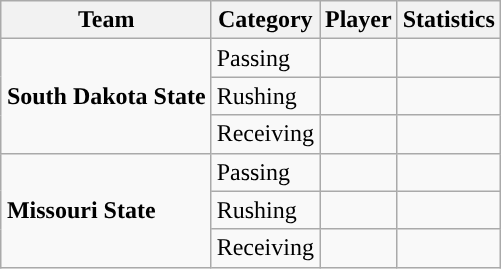<table class="wikitable" style="float: right;">
<tr>
<th>Team</th>
<th>Category</th>
<th>Player</th>
<th>Statistics</th>
</tr>
<tr>
<td rowspan=3><strong>South Dakota State</strong></td>
<td>Passing</td>
<td></td>
<td></td>
</tr>
<tr>
<td>Rushing</td>
<td></td>
<td></td>
</tr>
<tr>
<td>Receiving</td>
<td></td>
<td></td>
</tr>
<tr>
<td rowspan=3><strong>Missouri State</strong></td>
<td>Passing</td>
<td></td>
<td></td>
</tr>
<tr>
<td>Rushing</td>
<td></td>
<td></td>
</tr>
<tr>
<td>Receiving</td>
<td></td>
<td></td>
</tr>
</table>
